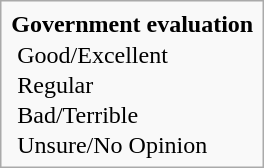<table style="float; margin-left: 1em; margin-bottom: 0.5em" class="infobox">
<tr>
<td style="text-align: center"><span><strong>Government evaluation</strong></span></td>
</tr>
<tr>
<td style="padding: 0 5px;"> Good/Excellent</td>
</tr>
<tr>
<td style="padding: 0 5px;"> Regular</td>
</tr>
<tr>
<td style="padding: 0 5px;"> Bad/Terrible</td>
</tr>
<tr>
<td style="padding: 0 5px;"> Unsure/No Opinion</td>
</tr>
</table>
